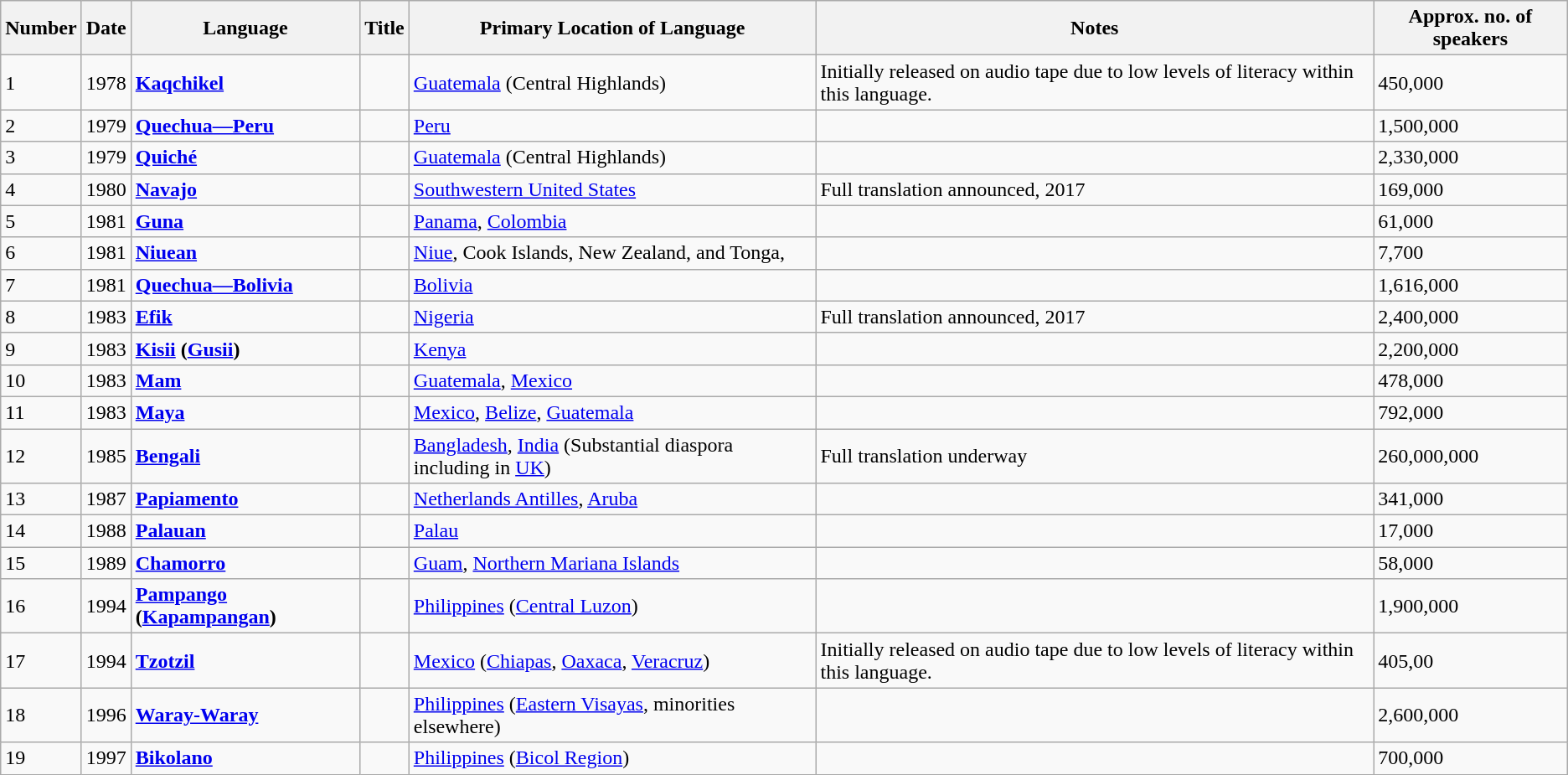<table class="wikitable sortable">
<tr>
<th>Number</th>
<th>Date</th>
<th>Language</th>
<th>Title</th>
<th>Primary Location of Language</th>
<th>Notes</th>
<th>Approx. no. of speakers</th>
</tr>
<tr>
<td>1</td>
<td>1978</td>
<td><strong><a href='#'>Kaqchikel</a></strong></td>
<td></td>
<td><a href='#'>Guatemala</a> (Central Highlands)</td>
<td>Initially released on audio tape due to low levels of literacy within this language.</td>
<td>450,000</td>
</tr>
<tr>
<td>2</td>
<td>1979</td>
<td><strong><a href='#'>Quechua—Peru</a></strong></td>
<td></td>
<td><a href='#'>Peru</a></td>
<td></td>
<td>1,500,000</td>
</tr>
<tr>
<td>3</td>
<td>1979</td>
<td><strong><a href='#'>Quiché</a></strong></td>
<td></td>
<td><a href='#'>Guatemala</a> (Central Highlands)</td>
<td></td>
<td>2,330,000</td>
</tr>
<tr>
<td>4</td>
<td>1980</td>
<td><strong><a href='#'>Navajo</a></strong></td>
<td></td>
<td><a href='#'>Southwestern United States</a></td>
<td>Full translation announced, 2017</td>
<td>169,000</td>
</tr>
<tr>
<td>5</td>
<td>1981</td>
<td><strong><a href='#'>Guna</a></strong></td>
<td></td>
<td><a href='#'>Panama</a>, <a href='#'>Colombia</a></td>
<td></td>
<td>61,000</td>
</tr>
<tr>
<td>6</td>
<td>1981</td>
<td><strong><a href='#'>Niuean</a></strong></td>
<td></td>
<td><a href='#'>Niue</a>, Cook Islands, New Zealand, and Tonga,</td>
<td></td>
<td>7,700</td>
</tr>
<tr>
<td>7</td>
<td>1981</td>
<td><strong><a href='#'>Quechua—Bolivia</a></strong></td>
<td></td>
<td><a href='#'>Bolivia</a></td>
<td></td>
<td>1,616,000</td>
</tr>
<tr>
<td>8</td>
<td>1983</td>
<td><strong><a href='#'>Efik</a></strong></td>
<td></td>
<td><a href='#'>Nigeria</a></td>
<td>Full translation announced, 2017</td>
<td>2,400,000</td>
</tr>
<tr>
<td>9</td>
<td>1983</td>
<td><strong><a href='#'>Kisii</a> (<a href='#'>Gusii</a>)</strong></td>
<td></td>
<td><a href='#'>Kenya</a></td>
<td></td>
<td>2,200,000</td>
</tr>
<tr>
<td>10</td>
<td>1983</td>
<td><strong><a href='#'>Mam</a></strong></td>
<td></td>
<td><a href='#'>Guatemala</a>, <a href='#'>Mexico</a></td>
<td></td>
<td>478,000</td>
</tr>
<tr>
<td>11</td>
<td>1983</td>
<td><strong><a href='#'>Maya</a></strong></td>
<td></td>
<td><a href='#'>Mexico</a>, <a href='#'>Belize</a>, <a href='#'>Guatemala</a></td>
<td></td>
<td>792,000</td>
</tr>
<tr>
<td>12</td>
<td>1985</td>
<td><strong><a href='#'>Bengali</a></strong></td>
<td></td>
<td><a href='#'>Bangladesh</a>, <a href='#'>India</a> (Substantial diaspora including in <a href='#'>UK</a>)</td>
<td>Full translation underway</td>
<td>260,000,000</td>
</tr>
<tr>
<td>13</td>
<td>1987</td>
<td><strong><a href='#'>Papiamento</a></strong></td>
<td></td>
<td><a href='#'>Netherlands Antilles</a>, <a href='#'>Aruba</a></td>
<td></td>
<td>341,000</td>
</tr>
<tr>
<td>14</td>
<td>1988</td>
<td><strong><a href='#'>Palauan</a></strong></td>
<td></td>
<td><a href='#'>Palau</a></td>
<td></td>
<td>17,000</td>
</tr>
<tr>
<td>15</td>
<td>1989</td>
<td><strong><a href='#'>Chamorro</a></strong></td>
<td></td>
<td><a href='#'>Guam</a>, <a href='#'>Northern Mariana Islands</a></td>
<td></td>
<td>58,000</td>
</tr>
<tr>
<td>16</td>
<td>1994</td>
<td><strong><a href='#'>Pampango</a> (<a href='#'>Kapampangan</a>)</strong></td>
<td></td>
<td><a href='#'>Philippines</a> (<a href='#'>Central Luzon</a>)</td>
<td></td>
<td>1,900,000</td>
</tr>
<tr>
<td>17</td>
<td>1994</td>
<td><strong><a href='#'>Tzotzil</a></strong></td>
<td></td>
<td><a href='#'>Mexico</a> (<a href='#'>Chiapas</a>, <a href='#'>Oaxaca</a>, <a href='#'>Veracruz</a>)</td>
<td>Initially released on audio tape due to low levels of literacy within this language.</td>
<td>405,00</td>
</tr>
<tr>
<td>18</td>
<td>1996</td>
<td><strong><a href='#'>Waray-Waray</a></strong></td>
<td></td>
<td><a href='#'>Philippines</a> (<a href='#'>Eastern Visayas</a>, minorities elsewhere)</td>
<td></td>
<td>2,600,000</td>
</tr>
<tr>
<td>19</td>
<td>1997</td>
<td><strong><a href='#'>Bikolano</a></strong></td>
<td></td>
<td><a href='#'>Philippines</a> (<a href='#'>Bicol Region</a>)</td>
<td></td>
<td>700,000</td>
</tr>
</table>
